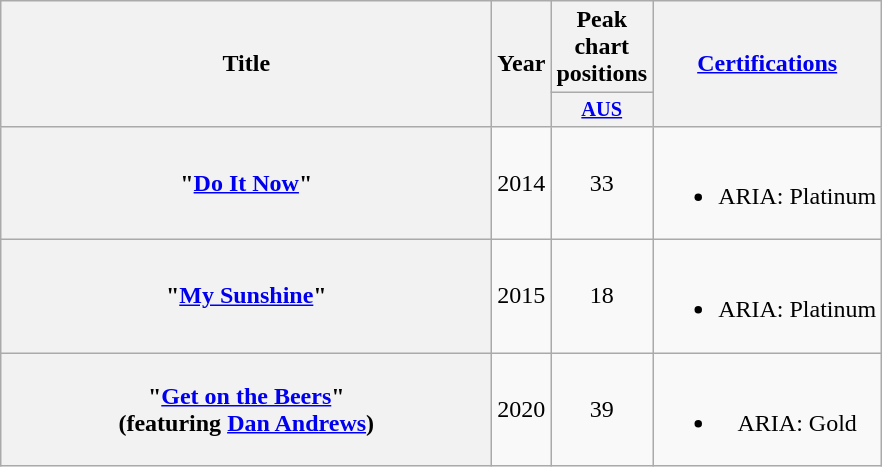<table class="wikitable plainrowheaders" style="text-align:center;">
<tr>
<th scope="colw" rowspan="2" style="width:20em;">Title</th>
<th scope="col" rowspan="2">Year</th>
<th scope="col" colspan="1">Peak chart positions</th>
<th scope="col" rowspan="2"><a href='#'>Certifications</a></th>
</tr>
<tr>
<th scope="col" style="width:3em;font-size:85%;"><a href='#'>AUS</a><br></th>
</tr>
<tr>
<th scope="row">"<a href='#'>Do It Now</a>"</th>
<td rowspan="1">2014</td>
<td>33</td>
<td><br><ul><li>ARIA: Platinum</li></ul></td>
</tr>
<tr>
<th scope="row">"<a href='#'>My Sunshine</a>"</th>
<td>2015</td>
<td>18</td>
<td><br><ul><li>ARIA: Platinum</li></ul></td>
</tr>
<tr>
<th scope="row">"<a href='#'>Get on the Beers</a>"<br><span>(featuring <a href='#'>Dan Andrews</a>)</span></th>
<td>2020</td>
<td>39</td>
<td><br><ul><li>ARIA: Gold</li></ul></td>
</tr>
</table>
